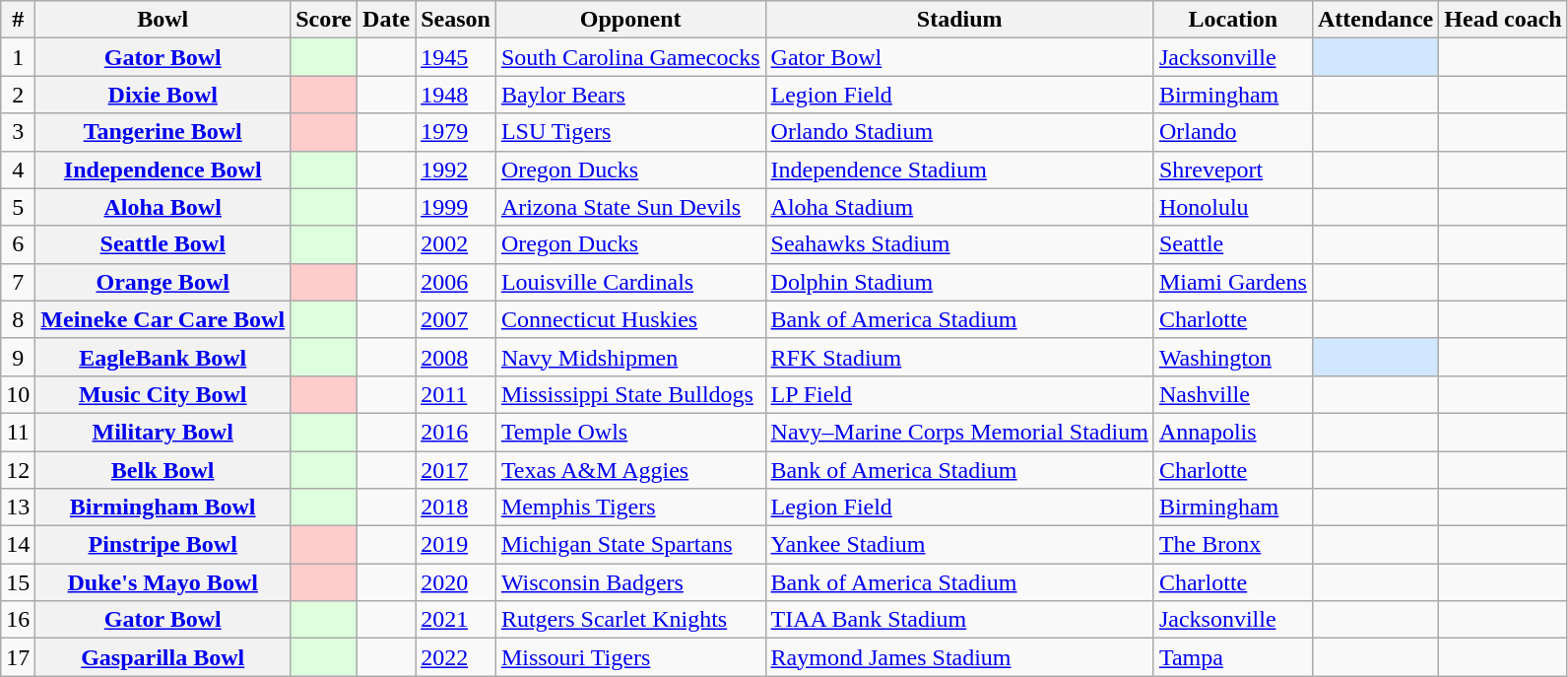<table class="wikitable sortable">
<tr>
<th scope="col">#</th>
<th scope="col">Bowl</th>
<th scope="col">Score</th>
<th scope="col">Date</th>
<th scope="col">Season</th>
<th scope="col">Opponent</th>
<th scope="col">Stadium</th>
<th scope="col">Location</th>
<th scope="col">Attendance</th>
<th scope="col">Head coach</th>
</tr>
<tr>
<td align="center">1</td>
<th scope="row"><a href='#'>Gator Bowl</a></th>
<td style="background:#dfd;"></td>
<td></td>
<td><a href='#'>1945</a></td>
<td><a href='#'>South Carolina Gamecocks</a></td>
<td><a href='#'>Gator Bowl</a></td>
<td><a href='#'>Jacksonville</a></td>
<td style="background:#d0e7ff;"><sup></sup></td>
<td></td>
</tr>
<tr>
<td align="center">2</td>
<th scope="row"><a href='#'>Dixie Bowl</a></th>
<td style="background:#fcc;"></td>
<td></td>
<td><a href='#'>1948</a></td>
<td><a href='#'>Baylor Bears</a></td>
<td><a href='#'>Legion Field</a></td>
<td><a href='#'>Birmingham</a></td>
<td></td>
<td></td>
</tr>
<tr>
<td align="center">3</td>
<th scope="row"><a href='#'>Tangerine Bowl</a></th>
<td style="background:#fcc;"></td>
<td></td>
<td><a href='#'>1979</a></td>
<td><a href='#'>LSU Tigers</a></td>
<td><a href='#'>Orlando Stadium</a></td>
<td><a href='#'>Orlando</a></td>
<td></td>
<td></td>
</tr>
<tr>
<td align="center">4</td>
<th scope="row"><a href='#'>Independence Bowl</a></th>
<td style="background:#dfd;"></td>
<td></td>
<td><a href='#'>1992</a></td>
<td><a href='#'>Oregon Ducks</a></td>
<td><a href='#'>Independence Stadium</a></td>
<td><a href='#'>Shreveport</a></td>
<td></td>
<td></td>
</tr>
<tr>
<td align="center">5</td>
<th scope="row"><a href='#'>Aloha Bowl</a></th>
<td style="background:#dfd;"></td>
<td></td>
<td><a href='#'>1999</a></td>
<td><a href='#'>Arizona State Sun Devils</a></td>
<td><a href='#'>Aloha Stadium</a></td>
<td><a href='#'>Honolulu</a></td>
<td></td>
<td></td>
</tr>
<tr>
<td align="center">6</td>
<th scope="row"><a href='#'>Seattle Bowl</a></th>
<td style="background:#dfd;"></td>
<td></td>
<td><a href='#'>2002</a></td>
<td><a href='#'>Oregon Ducks</a></td>
<td><a href='#'>Seahawks Stadium</a></td>
<td><a href='#'>Seattle</a></td>
<td></td>
<td></td>
</tr>
<tr>
<td align="center">7</td>
<th scope="row"><a href='#'>Orange Bowl</a></th>
<td style="background:#fcc;"></td>
<td></td>
<td><a href='#'>2006</a></td>
<td><a href='#'>Louisville Cardinals</a></td>
<td><a href='#'>Dolphin Stadium</a></td>
<td><a href='#'>Miami Gardens</a></td>
<td></td>
<td></td>
</tr>
<tr>
<td align="center">8</td>
<th scope="row"><a href='#'>Meineke Car Care Bowl</a></th>
<td style="background:#dfd;"></td>
<td></td>
<td><a href='#'>2007</a></td>
<td><a href='#'>Connecticut Huskies</a></td>
<td><a href='#'>Bank of America Stadium</a></td>
<td><a href='#'>Charlotte</a></td>
<td></td>
<td></td>
</tr>
<tr>
<td align="center">9</td>
<th scope="row"><a href='#'>EagleBank Bowl</a></th>
<td style="background:#dfd;"></td>
<td></td>
<td><a href='#'>2008</a></td>
<td><a href='#'>Navy Midshipmen</a></td>
<td><a href='#'>RFK Stadium</a></td>
<td><a href='#'>Washington</a></td>
<td style="background:#d0e7ff;"><sup></sup></td>
<td></td>
</tr>
<tr>
<td align="center">10</td>
<th scope="row"><a href='#'>Music City Bowl</a></th>
<td style="background:#fcc;"></td>
<td></td>
<td><a href='#'>2011</a></td>
<td><a href='#'>Mississippi State Bulldogs</a></td>
<td><a href='#'>LP Field</a></td>
<td><a href='#'>Nashville</a></td>
<td></td>
<td></td>
</tr>
<tr>
<td align="center">11</td>
<th scope="row"><a href='#'>Military Bowl</a></th>
<td style="background:#dfd;"></td>
<td></td>
<td><a href='#'>2016</a></td>
<td><a href='#'>Temple Owls</a></td>
<td><a href='#'>Navy–Marine Corps Memorial Stadium</a></td>
<td><a href='#'>Annapolis</a></td>
<td></td>
<td></td>
</tr>
<tr>
<td align="center">12</td>
<th scope="row"><a href='#'>Belk Bowl</a></th>
<td style="background:#dfd;"></td>
<td></td>
<td><a href='#'>2017</a></td>
<td><a href='#'>Texas A&M Aggies</a></td>
<td><a href='#'>Bank of America Stadium</a></td>
<td><a href='#'>Charlotte</a></td>
<td></td>
<td></td>
</tr>
<tr>
<td align="center">13</td>
<th scope="row"><a href='#'>Birmingham Bowl</a></th>
<td style="background:#dfd;"></td>
<td></td>
<td><a href='#'>2018</a></td>
<td><a href='#'>Memphis Tigers</a></td>
<td><a href='#'>Legion Field</a></td>
<td><a href='#'>Birmingham</a></td>
<td></td>
<td></td>
</tr>
<tr>
<td align="center">14</td>
<th scope="row"><a href='#'>Pinstripe Bowl</a></th>
<td style="background:#fcc;"></td>
<td></td>
<td><a href='#'>2019</a></td>
<td><a href='#'>Michigan State Spartans</a></td>
<td><a href='#'>Yankee Stadium</a></td>
<td><a href='#'>The Bronx</a></td>
<td></td>
<td></td>
</tr>
<tr>
<td align="center">15</td>
<th scope="row"><a href='#'>Duke's Mayo Bowl</a></th>
<td style="background:#fcc;"></td>
<td></td>
<td><a href='#'>2020</a></td>
<td><a href='#'>Wisconsin Badgers</a></td>
<td><a href='#'>Bank of America Stadium</a></td>
<td><a href='#'>Charlotte</a></td>
<td></td>
<td></td>
</tr>
<tr>
<td align="center">16</td>
<th scope="row"><a href='#'>Gator Bowl</a></th>
<td style="background:#dfd;"></td>
<td></td>
<td><a href='#'>2021</a></td>
<td><a href='#'>Rutgers Scarlet Knights</a></td>
<td><a href='#'>TIAA Bank Stadium</a></td>
<td><a href='#'>Jacksonville</a></td>
<td></td>
<td></td>
</tr>
<tr>
<td align="center">17</td>
<th scope="row"><a href='#'>Gasparilla Bowl</a></th>
<td style="background:#dfd;"></td>
<td></td>
<td><a href='#'>2022</a></td>
<td><a href='#'>Missouri Tigers</a></td>
<td><a href='#'>Raymond James Stadium</a></td>
<td><a href='#'>Tampa</a></td>
<td></td>
<td></td>
</tr>
</table>
